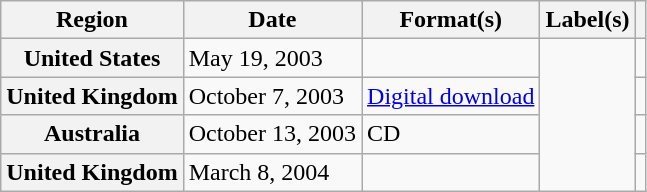<table class="wikitable plainrowheaders">
<tr>
<th scope="col">Region</th>
<th scope="col">Date</th>
<th scope="col">Format(s)</th>
<th scope="col">Label(s)</th>
<th scope="col"></th>
</tr>
<tr>
<th scope="row">United States</th>
<td>May 19, 2003</td>
<td></td>
<td rowspan="4"></td>
<td align="center"></td>
</tr>
<tr>
<th scope="row">United Kingdom</th>
<td>October 7, 2003</td>
<td><a href='#'>Digital download</a></td>
<td align="center"></td>
</tr>
<tr>
<th scope="row">Australia</th>
<td>October 13, 2003</td>
<td>CD</td>
<td align="center"></td>
</tr>
<tr>
<th scope="row">United Kingdom</th>
<td>March 8, 2004</td>
<td></td>
<td align="center"></td>
</tr>
</table>
